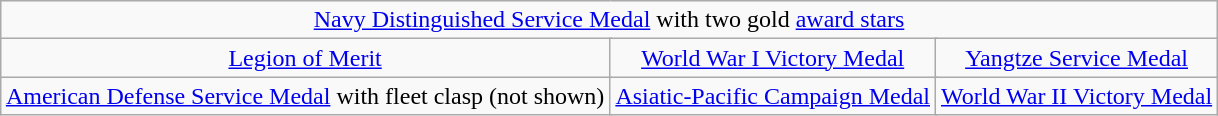<table class="wikitable" style="margin:1em auto; text-align:center;">
<tr>
<td colspan="6"><a href='#'>Navy Distinguished Service Medal</a> with two gold <a href='#'>award stars</a></td>
</tr>
<tr>
<td colspan="2"><a href='#'>Legion of Merit</a></td>
<td colspan="2"><a href='#'>World War I Victory Medal</a></td>
<td colspan="2"><a href='#'>Yangtze Service Medal</a></td>
</tr>
<tr>
<td colspan="2"><a href='#'>American Defense Service Medal</a> with fleet clasp (not shown)</td>
<td colspan="2"><a href='#'>Asiatic-Pacific Campaign Medal</a></td>
<td colspan="2"><a href='#'>World War II Victory Medal</a></td>
</tr>
</table>
